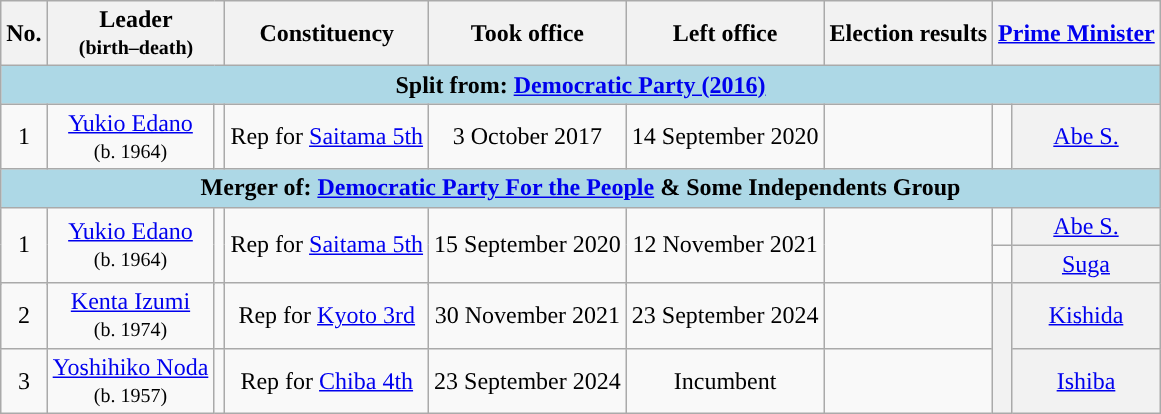<table class="wikitable sortable" style="text-align:center">
<tr>
<th>No.</th>
<th colspan="2">Leader<br><small>(birth–death)</small></th>
<th>Constituency</th>
<th>Took office</th>
<th>Left office</th>
<th>Election results</th>
<th colspan="2"><a href='#'>Prime Minister</a> </th>
</tr>
<tr>
<td bgcolor="lightblue" colspan="9"><strong>Split from: <a href='#'>Democratic Party (2016)</a> </strong></td>
</tr>
<tr>
<td>1</td>
<td><a href='#'>Yukio Edano</a><br><small>(b. 1964)</small></td>
<td></td>
<td>Rep for <a href='#'>Saitama 5th</a></td>
<td>3 October 2017</td>
<td>14 September 2020</td>
<td align=left></td>
<td style="background-color: "></td>
<th style="font-weight:normal"><a href='#'>Abe S.</a> <small></small></th>
</tr>
<tr>
<td bgcolor="lightblue" colspan="9"><strong>Merger of: <a href='#'>Democratic Party For the People</a>  & Some Independents Group</strong></td>
</tr>
<tr>
<td rowspan=3>1</td>
<td rowspan=3><a href='#'>Yukio Edano</a><br><small>(b. 1964)</small></td>
<td rowspan=3></td>
<td rowspan=3>Rep for <a href='#'>Saitama 5th</a></td>
<td rowspan=3>15 September 2020</td>
<td rowspan=3>12 November 2021</td>
<td rowspan="3" align=left><br></td>
<td style="background-color: "></td>
<th style="font-weight:normal"><a href='#'>Abe S.</a> <small></small></th>
</tr>
<tr>
<td style="background-color: "></td>
<th style="font-weight:normal"><a href='#'>Suga</a> <small></small></th>
</tr>
<tr>
<th rowspan=3 style="background-color: "></th>
<th rowspan=2 style="font-weight:normal"><a href='#'>Kishida</a> <small></small></th>
</tr>
<tr>
<td>2</td>
<td><a href='#'>Kenta Izumi</a><br><small>(b. 1974)</small></td>
<td></td>
<td>Rep for <a href='#'>Kyoto 3rd</a></td>
<td>30 November 2021</td>
<td>23 September 2024</td>
<td align=left><br></td>
</tr>
<tr>
<td>3</td>
<td><a href='#'>Yoshihiko Noda</a><br><small>(b. 1957)</small></td>
<td></td>
<td>Rep for <a href='#'>Chiba 4th</a></td>
<td>23 September 2024</td>
<td>Incumbent</td>
<td align=left><br></td>
<th style="font-weight:normal"><a href='#'>Ishiba</a> <small></small></th>
</tr>
</table>
